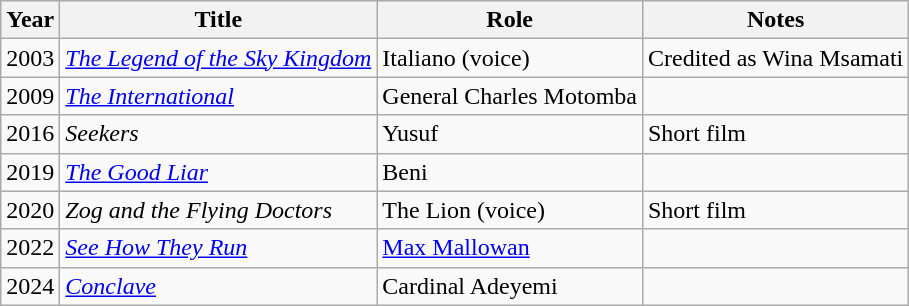<table class="wikitable sortable">
<tr>
<th>Year</th>
<th>Title</th>
<th>Role</th>
<th class="unsortable">Notes</th>
</tr>
<tr>
<td>2003</td>
<td><em><a href='#'>The Legend of the Sky Kingdom</a></em></td>
<td>Italiano (voice)</td>
<td>Credited as Wina Msamati</td>
</tr>
<tr>
<td>2009</td>
<td><em><a href='#'>The International</a></em></td>
<td>General Charles Motomba</td>
<td></td>
</tr>
<tr>
<td>2016</td>
<td><em>Seekers</em></td>
<td>Yusuf</td>
<td>Short film</td>
</tr>
<tr>
<td>2019</td>
<td><em><a href='#'>The Good Liar</a></em></td>
<td>Beni</td>
<td></td>
</tr>
<tr>
<td>2020</td>
<td><em>Zog and the Flying Doctors</em></td>
<td>The Lion (voice)</td>
<td>Short film</td>
</tr>
<tr>
<td>2022</td>
<td><em><a href='#'>See How They Run</a></em></td>
<td><a href='#'>Max Mallowan</a></td>
<td></td>
</tr>
<tr>
<td>2024</td>
<td><em><a href='#'>Conclave</a></em></td>
<td>Cardinal Adeyemi</td>
<td></td>
</tr>
</table>
